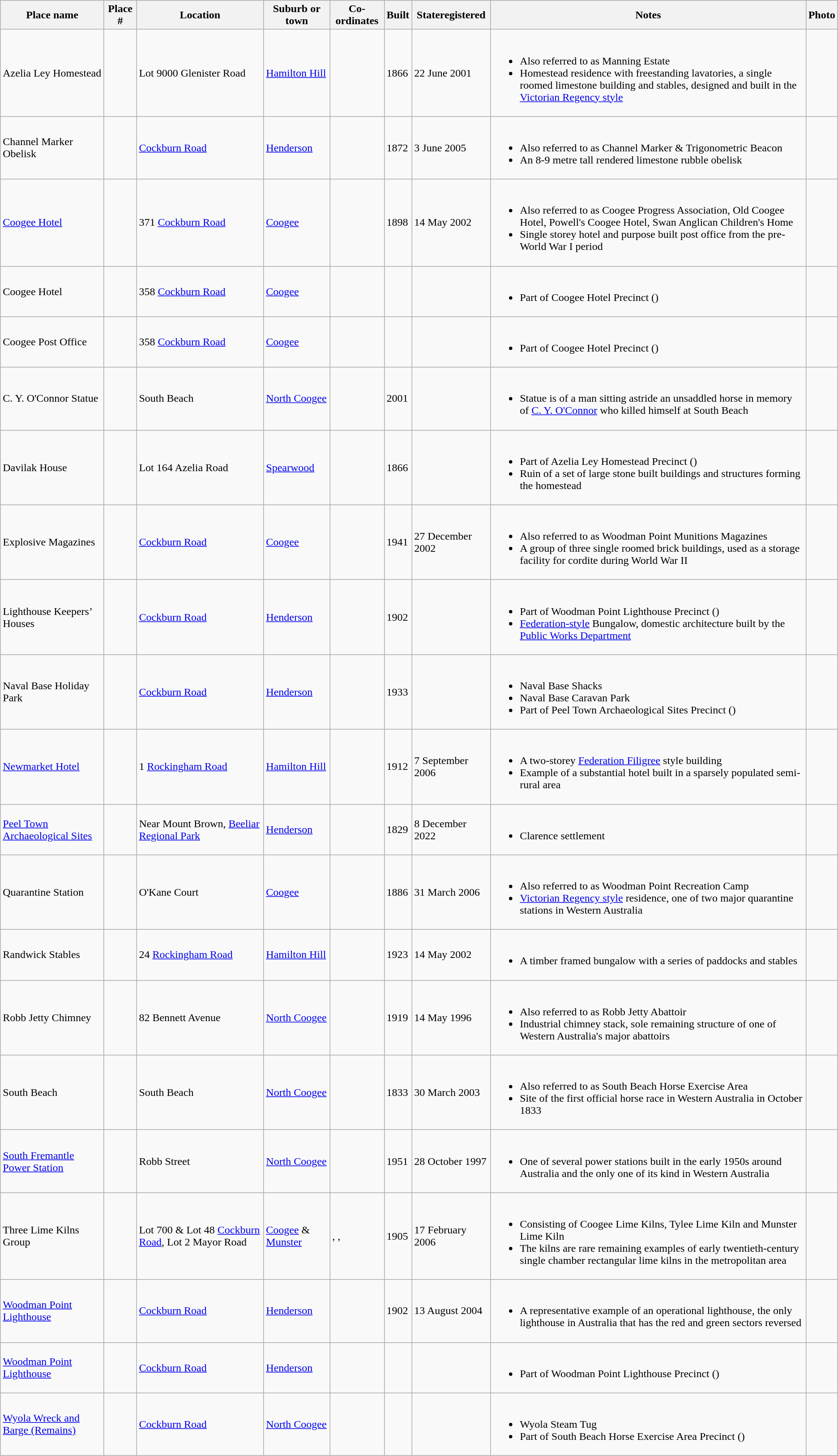<table class="wikitable sortable">
<tr>
<th>Place name</th>
<th>Place #</th>
<th>Location</th>
<th>Suburb or town</th>
<th>Co-ordinates</th>
<th>Built</th>
<th>Stateregistered</th>
<th class="unsortable">Notes</th>
<th class="unsortable">Photo</th>
</tr>
<tr>
<td>Azelia Ley Homestead</td>
<td></td>
<td>Lot 9000 Glenister Road</td>
<td><a href='#'>Hamilton Hill</a></td>
<td></td>
<td>1866</td>
<td>22 June 2001</td>
<td><br><ul><li>Also referred to as Manning Estate</li><li>Homestead residence with freestanding lavatories, a single roomed limestone building and stables, designed and built in the <a href='#'>Victorian Regency style</a></li></ul></td>
<td></td>
</tr>
<tr>
<td>Channel Marker Obelisk</td>
<td></td>
<td><a href='#'>Cockburn Road</a></td>
<td><a href='#'>Henderson</a></td>
<td></td>
<td>1872</td>
<td>3 June 2005</td>
<td><br><ul><li>Also referred to as Channel Marker & Trigonometric Beacon</li><li>An 8-9 metre tall rendered limestone rubble obelisk</li></ul></td>
<td></td>
</tr>
<tr>
<td><a href='#'>Coogee Hotel</a></td>
<td></td>
<td>371 <a href='#'>Cockburn Road</a></td>
<td><a href='#'>Coogee</a></td>
<td></td>
<td>1898</td>
<td>14 May 2002</td>
<td><br><ul><li>Also referred to as Coogee Progress Association, Old Coogee Hotel, Powell's Coogee Hotel, Swan Anglican Children's Home</li><li>Single storey hotel and purpose built post office from the pre-World War I period</li></ul></td>
<td></td>
</tr>
<tr>
<td>Coogee Hotel</td>
<td></td>
<td>358 <a href='#'>Cockburn Road</a></td>
<td><a href='#'>Coogee</a></td>
<td></td>
<td></td>
<td></td>
<td><br><ul><li>Part of Coogee Hotel Precinct ()</li></ul></td>
<td></td>
</tr>
<tr>
<td>Coogee Post Office</td>
<td></td>
<td>358 <a href='#'>Cockburn Road</a></td>
<td><a href='#'>Coogee</a></td>
<td></td>
<td></td>
<td></td>
<td><br><ul><li>Part of Coogee Hotel Precinct ()</li></ul></td>
<td></td>
</tr>
<tr>
<td>C. Y. O'Connor Statue</td>
<td></td>
<td>South Beach</td>
<td><a href='#'>North Coogee</a></td>
<td></td>
<td>2001</td>
<td></td>
<td><br><ul><li>Statue is of a man sitting astride an unsaddled horse in memory of <a href='#'>C. Y. O'Connor</a> who killed himself at South Beach</li></ul></td>
<td></td>
</tr>
<tr>
<td>Davilak House</td>
<td></td>
<td>Lot 164 Azelia Road</td>
<td><a href='#'>Spearwood</a></td>
<td></td>
<td>1866</td>
<td></td>
<td><br><ul><li>Part of Azelia Ley Homestead Precinct ()</li><li>Ruin of a set of large stone built buildings and structures forming the homestead</li></ul></td>
<td></td>
</tr>
<tr>
<td>Explosive Magazines</td>
<td></td>
<td><a href='#'>Cockburn Road</a></td>
<td><a href='#'>Coogee</a></td>
<td></td>
<td>1941</td>
<td>27 December 2002</td>
<td><br><ul><li>Also referred to as Woodman Point Munitions Magazines</li><li>A group of three single roomed brick buildings, used as a storage facility for cordite during World War II</li></ul></td>
<td></td>
</tr>
<tr>
<td>Lighthouse Keepers’ Houses</td>
<td></td>
<td><a href='#'>Cockburn Road</a></td>
<td><a href='#'>Henderson</a></td>
<td></td>
<td>1902</td>
<td></td>
<td><br><ul><li>Part of Woodman Point Lighthouse Precinct ()</li><li><a href='#'>Federation-style</a> Bungalow, domestic architecture built by the <a href='#'>Public Works Department</a></li></ul></td>
<td></td>
</tr>
<tr>
<td>Naval Base Holiday Park</td>
<td></td>
<td><a href='#'>Cockburn Road </a></td>
<td><a href='#'>Henderson</a></td>
<td></td>
<td>1933</td>
<td></td>
<td><br><ul><li>Naval Base Shacks</li><li>Naval Base Caravan Park</li><li>Part of Peel Town Archaeological Sites Precinct ()</li></ul></td>
<td></td>
</tr>
<tr>
<td><a href='#'>Newmarket Hotel</a></td>
<td></td>
<td>1 <a href='#'>Rockingham Road</a></td>
<td><a href='#'>Hamilton Hill</a></td>
<td></td>
<td>1912</td>
<td>7 September 2006</td>
<td><br><ul><li>A two-storey <a href='#'>Federation Filigree</a> style building</li><li>Example of a substantial hotel built in a sparsely populated semi-rural area</li></ul></td>
<td></td>
</tr>
<tr>
<td><a href='#'>Peel Town Archaeological Sites</a></td>
<td></td>
<td>Near Mount Brown, <a href='#'>Beeliar Regional Park</a></td>
<td><a href='#'>Henderson</a></td>
<td></td>
<td>1829</td>
<td>8 December 2022</td>
<td><br><ul><li>Clarence settlement</li></ul></td>
<td></td>
</tr>
<tr>
<td>Quarantine Station</td>
<td></td>
<td>O'Kane Court</td>
<td><a href='#'>Coogee</a></td>
<td></td>
<td>1886</td>
<td>31 March 2006</td>
<td><br><ul><li>Also referred to as Woodman Point Recreation Camp</li><li><a href='#'>Victorian Regency style</a> residence, one of two major quarantine stations in Western Australia</li></ul></td>
<td></td>
</tr>
<tr>
<td>Randwick Stables</td>
<td></td>
<td>24 <a href='#'>Rockingham Road</a></td>
<td><a href='#'>Hamilton Hill</a></td>
<td></td>
<td>1923</td>
<td>14 May 2002</td>
<td><br><ul><li>A  timber framed bungalow with a series of paddocks and stables</li></ul></td>
<td></td>
</tr>
<tr>
<td>Robb Jetty Chimney</td>
<td></td>
<td>82 Bennett Avenue</td>
<td><a href='#'>North Coogee</a></td>
<td></td>
<td>1919</td>
<td>14 May 1996</td>
<td><br><ul><li>Also referred to as Robb Jetty Abattoir</li><li>Industrial chimney stack, sole remaining structure of one of Western Australia's major abattoirs</li></ul></td>
<td></td>
</tr>
<tr>
<td>South Beach</td>
<td></td>
<td>South Beach</td>
<td><a href='#'>North Coogee</a></td>
<td></td>
<td>1833</td>
<td>30 March 2003</td>
<td><br><ul><li>Also referred to as South Beach Horse Exercise Area</li><li>Site of the first official horse race in Western Australia in October 1833</li></ul></td>
<td></td>
</tr>
<tr>
<td><a href='#'>South Fremantle Power Station</a></td>
<td></td>
<td>Robb Street</td>
<td><a href='#'>North Coogee</a></td>
<td></td>
<td>1951</td>
<td>28 October 1997</td>
<td><br><ul><li>One of several power stations built  in the early 1950s around Australia and the only one of its kind in Western Australia</li></ul></td>
<td></td>
</tr>
<tr>
<td>Three Lime Kilns Group</td>
<td></td>
<td>Lot 700 & Lot 48 <a href='#'>Cockburn Road</a>, Lot 2 Mayor Road</td>
<td><a href='#'>Coogee</a> & <a href='#'>Munster</a></td>
<td>, , </td>
<td>1905</td>
<td>17 February 2006</td>
<td><br><ul><li>Consisting of Coogee Lime Kilns, Tylee Lime Kiln and Munster Lime Kiln</li><li>The kilns are rare remaining examples of early twentieth-century single chamber rectangular lime kilns in the metropolitan area</li></ul></td>
<td></td>
</tr>
<tr>
<td><a href='#'>Woodman Point Lighthouse</a></td>
<td></td>
<td><a href='#'>Cockburn Road</a></td>
<td><a href='#'>Henderson</a></td>
<td></td>
<td>1902</td>
<td>13 August 2004</td>
<td><br><ul><li>A representative example of an operational lighthouse, the only lighthouse in Australia that has the red and green sectors reversed</li></ul></td>
<td></td>
</tr>
<tr>
<td><a href='#'>Woodman Point Lighthouse</a></td>
<td></td>
<td><a href='#'>Cockburn Road</a></td>
<td><a href='#'>Henderson</a></td>
<td></td>
<td></td>
<td></td>
<td><br><ul><li>Part of Woodman Point Lighthouse Precinct ()</li></ul></td>
<td></td>
</tr>
<tr>
<td><a href='#'>Wyola Wreck and Barge (Remains)</a></td>
<td></td>
<td><a href='#'>Cockburn Road</a></td>
<td><a href='#'>North Coogee</a></td>
<td></td>
<td></td>
<td></td>
<td><br><ul><li>Wyola Steam Tug</li><li>Part of South Beach Horse Exercise Area Precinct ()</li></ul></td>
<td></td>
</tr>
</table>
